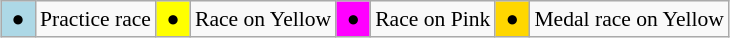<table class="wikitable" style="margin:0.5em auto; font-size:90%;position:relative;">
<tr>
<td bgcolor=LightBlue align=center> ● </td>
<td>Practice race</td>
<td bgcolor=Yellow align=center> ● </td>
<td>Race on Yellow</td>
<td bgcolor=Fuchsia align=center> ● </td>
<td>Race on Pink</td>
<td bgcolor=Gold align=center> ● </td>
<td>Medal race on Yellow</td>
</tr>
</table>
